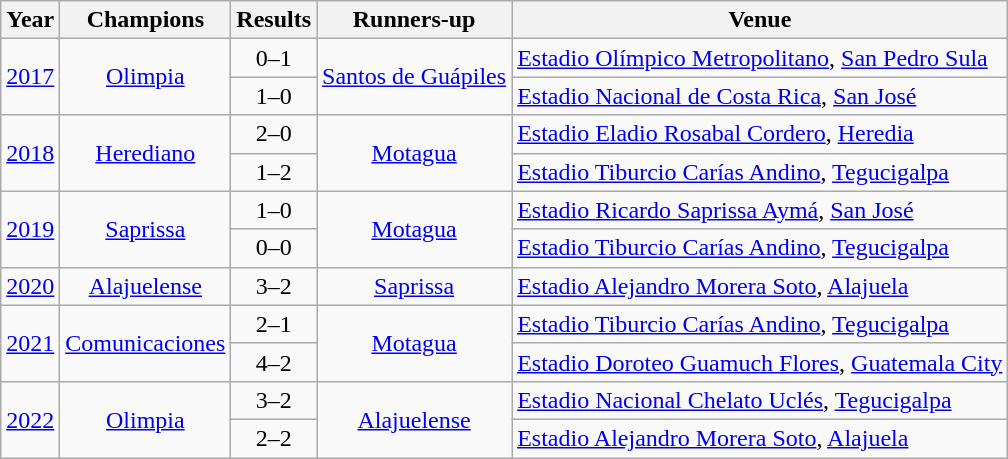<table class="wikitable" style="text-align: center;">
<tr>
<th>Year</th>
<th>Champions</th>
<th>Results</th>
<th>Runners-up</th>
<th>Venue</th>
</tr>
<tr>
<td rowspan="2"><a href='#'>2017</a></td>
<td rowspan="2"> <a href='#'>Olimpia</a></td>
<td>0–1</td>
<td rowspan="2"> <a href='#'>Santos de Guápiles</a></td>
<td style="text-align: left;"> <a href='#'>Estadio Olímpico Metropolitano</a>, <a href='#'>San Pedro Sula</a></td>
</tr>
<tr>
<td>1–0<br><small></small></td>
<td style="text-align: left;"> <a href='#'>Estadio Nacional de Costa Rica</a>, <a href='#'>San José</a></td>
</tr>
<tr>
<td rowspan="2"><a href='#'>2018</a></td>
<td rowspan="2"> <a href='#'>Herediano</a></td>
<td>2–0</td>
<td rowspan="2"> <a href='#'>Motagua</a></td>
<td style="text-align: left;"> <a href='#'>Estadio Eladio Rosabal Cordero</a>, <a href='#'>Heredia</a></td>
</tr>
<tr>
<td>1–2</td>
<td style="text-align: left;"> <a href='#'>Estadio Tiburcio Carías Andino</a>, <a href='#'>Tegucigalpa</a></td>
</tr>
<tr>
<td rowspan="2"><a href='#'>2019</a></td>
<td rowspan="2"> <a href='#'>Saprissa</a></td>
<td>1–0</td>
<td rowspan="2"> <a href='#'>Motagua</a></td>
<td style="text-align: left;"> <a href='#'>Estadio Ricardo Saprissa Aymá</a>, <a href='#'>San José</a></td>
</tr>
<tr>
<td>0–0</td>
<td style="text-align: left;"> <a href='#'>Estadio Tiburcio Carías Andino</a>, <a href='#'>Tegucigalpa</a></td>
</tr>
<tr>
<td><a href='#'>2020</a></td>
<td> <a href='#'>Alajuelense</a></td>
<td>3–2</td>
<td> <a href='#'>Saprissa</a></td>
<td style="text-align: left;"> <a href='#'>Estadio Alejandro Morera Soto</a>, <a href='#'>Alajuela</a></td>
</tr>
<tr>
<td rowspan="2"><a href='#'>2021</a></td>
<td rowspan="2"> <a href='#'>Comunicaciones</a></td>
<td>2–1</td>
<td rowspan="2"> <a href='#'>Motagua</a></td>
<td style="text-align: left;"> <a href='#'>Estadio Tiburcio Carías Andino</a>, <a href='#'>Tegucigalpa</a></td>
</tr>
<tr>
<td>4–2</td>
<td style="text-align: left;"> <a href='#'>Estadio Doroteo Guamuch Flores</a>, <a href='#'>Guatemala City</a></td>
</tr>
<tr>
<td rowspan="2"><a href='#'>2022</a></td>
<td rowspan="2"> <a href='#'>Olimpia</a></td>
<td>3–2</td>
<td rowspan="2"> <a href='#'>Alajuelense</a></td>
<td style="text-align: left;"> <a href='#'>Estadio Nacional Chelato Uclés</a>, <a href='#'>Tegucigalpa</a></td>
</tr>
<tr>
<td>2–2</td>
<td style="text-align: left;"> <a href='#'>Estadio Alejandro Morera Soto</a>, <a href='#'>Alajuela</a></td>
</tr>
</table>
